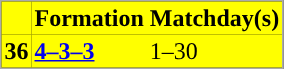<table class="toccolours" border="0" cellpadding="2" cellspacing="0" align="center" style="margin: 0.5em 0 1em 1em; background: #000000; border: 1px #aaaaaa solid;">
<tr bgcolor=#FFFF00>
<th></th>
<th>Formation</th>
<th>Matchday(s)</th>
</tr>
<tr bgcolor=#FFFF00>
<td><strong>36</strong></td>
<td><a href='#'><span><strong>4–3–3</strong></span></a></td>
<td>1–30</td>
</tr>
</table>
